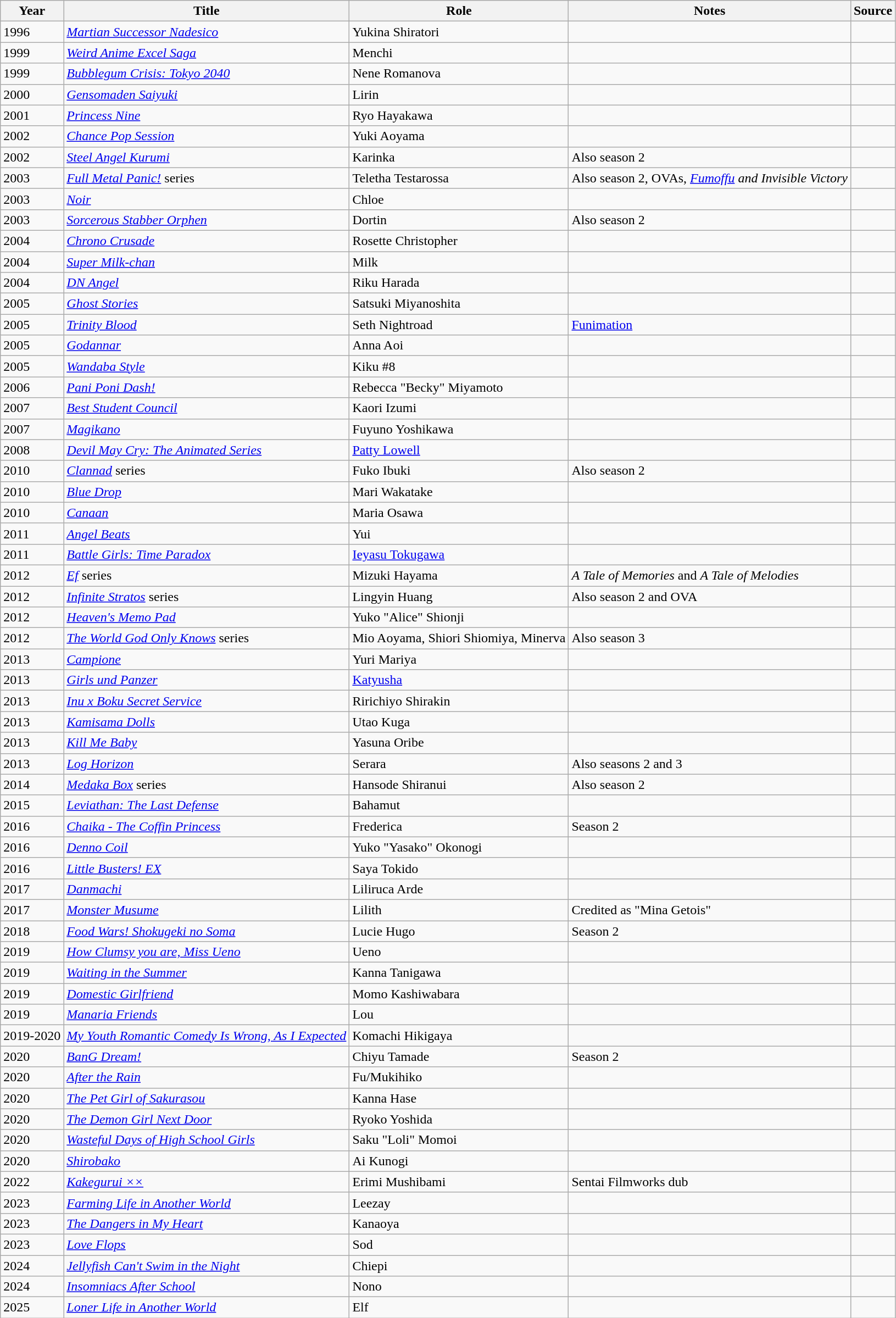<table class="wikitable sortable plainrowheaders">
<tr>
<th>Year</th>
<th>Title</th>
<th>Role</th>
<th class="unsortable">Notes</th>
<th class="unsortable">Source</th>
</tr>
<tr>
<td>1996</td>
<td><em><a href='#'>Martian Successor Nadesico</a></em></td>
<td>Yukina Shiratori</td>
<td></td>
<td></td>
</tr>
<tr>
<td>1999</td>
<td><em><a href='#'>Weird Anime Excel Saga</a></em></td>
<td>Menchi</td>
<td></td>
<td></td>
</tr>
<tr>
<td>1999</td>
<td><a href='#'><em>Bubblegum Crisis: Tokyo 2040</em></a></td>
<td>Nene Romanova</td>
<td></td>
<td></td>
</tr>
<tr>
<td>2000</td>
<td><em><a href='#'>Gensomaden Saiyuki</a></em></td>
<td>Lirin</td>
<td></td>
</tr>
<tr>
<td>2001</td>
<td><em><a href='#'>Princess Nine</a></em></td>
<td>Ryo Hayakawa</td>
<td></td>
<td></td>
</tr>
<tr>
<td>2002</td>
<td><em><a href='#'>Chance Pop Session</a></em></td>
<td>Yuki Aoyama</td>
<td></td>
<td></td>
</tr>
<tr>
<td>2002</td>
<td><em><a href='#'>Steel Angel Kurumi</a></em></td>
<td>Karinka</td>
<td>Also season 2</td>
<td></td>
</tr>
<tr>
<td>2003</td>
<td><em><a href='#'>Full Metal Panic!</a></em> series</td>
<td>Teletha Testarossa</td>
<td>Also season 2, OVAs, <em><a href='#'>Fumoffu</a> and</em> <em>Invisible Victory</em></td>
<td></td>
</tr>
<tr>
<td>2003</td>
<td><a href='#'><em>Noir</em></a></td>
<td>Chloe</td>
<td></td>
<td></td>
</tr>
<tr>
<td>2003</td>
<td><em><a href='#'>Sorcerous Stabber Orphen</a></em></td>
<td>Dortin</td>
<td>Also season 2</td>
<td></td>
</tr>
<tr>
<td>2004</td>
<td><em><a href='#'>Chrono Crusade</a></em></td>
<td>Rosette Christopher</td>
<td></td>
<td></td>
</tr>
<tr>
<td>2004</td>
<td><em><a href='#'>Super Milk-chan</a></em></td>
<td>Milk</td>
<td></td>
<td></td>
</tr>
<tr>
<td>2004</td>
<td><em><a href='#'>DN Angel</a></em></td>
<td>Riku Harada</td>
<td></td>
<td></td>
</tr>
<tr>
<td>2005</td>
<td><a href='#'><em>Ghost Stories</em></a></td>
<td>Satsuki Miyanoshita</td>
<td></td>
<td></td>
</tr>
<tr>
<td>2005</td>
<td><em><a href='#'>Trinity Blood</a></em></td>
<td>Seth Nightroad</td>
<td><a href='#'>Funimation</a></td>
</tr>
<tr>
<td>2005</td>
<td><em><a href='#'>Godannar</a></em></td>
<td>Anna Aoi</td>
<td></td>
<td></td>
</tr>
<tr>
<td>2005</td>
<td><em><a href='#'>Wandaba Style</a></em></td>
<td>Kiku #8</td>
<td></td>
<td></td>
</tr>
<tr>
<td>2006</td>
<td><a href='#'><em>Pani Poni Dash!</em></a></td>
<td>Rebecca "Becky" Miyamoto</td>
<td></td>
<td></td>
</tr>
<tr>
<td>2007</td>
<td><em><a href='#'>Best Student Council</a></em></td>
<td>Kaori Izumi</td>
<td></td>
<td></td>
</tr>
<tr>
<td>2007</td>
<td><em><a href='#'>Magikano</a></em></td>
<td>Fuyuno Yoshikawa</td>
<td></td>
<td></td>
</tr>
<tr>
<td>2008</td>
<td><em><a href='#'>Devil May Cry: The Animated Series</a></em></td>
<td><a href='#'>Patty Lowell</a></td>
<td></td>
<td></td>
</tr>
<tr>
<td>2010</td>
<td><a href='#'><em>Clannad</em></a> series</td>
<td>Fuko Ibuki</td>
<td>Also season 2</td>
<td></td>
</tr>
<tr>
<td>2010</td>
<td><em><a href='#'>Blue Drop</a></em></td>
<td>Mari Wakatake</td>
<td></td>
<td></td>
</tr>
<tr>
<td>2010</td>
<td><a href='#'><em>Canaan</em></a></td>
<td>Maria Osawa</td>
<td></td>
<td></td>
</tr>
<tr>
<td>2011</td>
<td><a href='#'><em>Angel Beats</em></a></td>
<td>Yui</td>
<td></td>
<td></td>
</tr>
<tr>
<td>2011</td>
<td><em><a href='#'>Battle Girls: Time Paradox</a></em></td>
<td><a href='#'>Ieyasu Tokugawa</a></td>
<td></td>
<td></td>
</tr>
<tr>
<td>2012</td>
<td><a href='#'><em>Ef</em></a> series</td>
<td>Mizuki Hayama</td>
<td><em>A Tale of Memories</em> and <em>A Tale of Melodies</em></td>
<td></td>
</tr>
<tr>
<td>2012</td>
<td><em><a href='#'>Infinite Stratos</a></em> series</td>
<td>Lingyin Huang</td>
<td>Also season 2 and OVA</td>
<td></td>
</tr>
<tr>
<td>2012</td>
<td><em><a href='#'>Heaven's Memo Pad</a></em></td>
<td>Yuko "Alice" Shionji</td>
<td></td>
<td></td>
</tr>
<tr>
<td>2012</td>
<td><em><a href='#'>The World God Only Knows</a></em> series</td>
<td>Mio Aoyama, Shiori Shiomiya, Minerva</td>
<td>Also season 3</td>
<td></td>
</tr>
<tr>
<td>2013</td>
<td><a href='#'><em>Campione</em></a></td>
<td>Yuri Mariya</td>
<td></td>
<td></td>
</tr>
<tr>
<td>2013</td>
<td><em><a href='#'>Girls und Panzer</a></em></td>
<td><a href='#'>Katyusha</a></td>
<td></td>
<td></td>
</tr>
<tr>
<td>2013</td>
<td><a href='#'><em>Inu x Boku Secret Service</em></a></td>
<td>Ririchiyo Shirakin</td>
<td></td>
<td></td>
</tr>
<tr>
<td>2013</td>
<td><em><a href='#'>Kamisama Dolls</a></em></td>
<td>Utao Kuga</td>
<td></td>
<td></td>
</tr>
<tr>
<td>2013</td>
<td><em><a href='#'>Kill Me Baby</a></em></td>
<td>Yasuna Oribe</td>
<td></td>
<td></td>
</tr>
<tr>
<td>2013</td>
<td><em><a href='#'>Log Horizon</a></em></td>
<td>Serara</td>
<td>Also seasons 2 and 3</td>
<td></td>
</tr>
<tr>
<td>2014</td>
<td><em><a href='#'>Medaka Box</a></em> series</td>
<td>Hansode Shiranui</td>
<td>Also season 2</td>
<td></td>
</tr>
<tr>
<td>2015</td>
<td><a href='#'><em>Leviathan: The Last Defense</em></a></td>
<td>Bahamut</td>
<td></td>
<td></td>
</tr>
<tr>
<td>2016</td>
<td><em><a href='#'>Chaika - The Coffin Princess</a></em></td>
<td>Frederica</td>
<td>Season 2</td>
<td></td>
</tr>
<tr>
<td>2016</td>
<td><a href='#'><em>Denno Coil</em></a></td>
<td>Yuko "Yasako" Okonogi</td>
<td></td>
<td></td>
</tr>
<tr>
<td>2016</td>
<td><em><a href='#'>Little Busters! EX</a></em></td>
<td>Saya Tokido</td>
<td></td>
<td></td>
</tr>
<tr>
<td>2017</td>
<td><a href='#'><em>Danmachi</em></a></td>
<td>Liliruca Arde</td>
<td></td>
<td></td>
</tr>
<tr>
<td>2017</td>
<td><em><a href='#'>Monster Musume</a></em></td>
<td>Lilith</td>
<td>Credited as "Mina Getois"</td>
<td></td>
</tr>
<tr>
<td>2018</td>
<td><a href='#'><em>Food Wars! Shokugeki no Soma</em></a></td>
<td>Lucie Hugo</td>
<td>Season 2</td>
<td></td>
</tr>
<tr>
<td>2019</td>
<td><em><a href='#'>How Clumsy you are, Miss Ueno</a></em></td>
<td>Ueno</td>
<td></td>
<td></td>
</tr>
<tr>
<td>2019</td>
<td><em><a href='#'>Waiting in the Summer</a></em></td>
<td>Kanna Tanigawa</td>
<td></td>
<td></td>
</tr>
<tr>
<td>2019</td>
<td><em><a href='#'>Domestic Girlfriend</a></em></td>
<td>Momo Kashiwabara</td>
<td></td>
<td></td>
</tr>
<tr>
<td>2019</td>
<td><em><a href='#'>Manaria Friends</a></em></td>
<td>Lou</td>
<td></td>
<td></td>
</tr>
<tr>
<td>2019-2020</td>
<td><em><a href='#'>My Youth Romantic Comedy Is Wrong, As I Expected</a></em></td>
<td>Komachi Hikigaya</td>
<td></td>
<td></td>
</tr>
<tr>
<td>2020</td>
<td><em><a href='#'>BanG Dream!</a></em></td>
<td>Chiyu Tamade</td>
<td>Season 2</td>
<td></td>
</tr>
<tr>
<td>2020</td>
<td><em><a href='#'>After the Rain</a></em></td>
<td>Fu/Mukihiko</td>
<td></td>
<td></td>
</tr>
<tr>
<td>2020</td>
<td><em><a href='#'>The Pet Girl of Sakurasou</a></em></td>
<td>Kanna Hase</td>
<td></td>
<td></td>
</tr>
<tr>
<td>2020</td>
<td><em><a href='#'>The Demon Girl Next Door</a></em></td>
<td>Ryoko Yoshida</td>
<td></td>
<td></td>
</tr>
<tr>
<td>2020</td>
<td><em><a href='#'>Wasteful Days of High School Girls</a></em></td>
<td>Saku "Loli" Momoi</td>
<td></td>
<td></td>
</tr>
<tr>
<td>2020</td>
<td><em><a href='#'>Shirobako</a></em></td>
<td>Ai Kunogi</td>
<td></td>
<td></td>
</tr>
<tr>
<td>2022</td>
<td><em><a href='#'>Kakegurui ××</a></em></td>
<td>Erimi Mushibami</td>
<td>Sentai Filmworks dub</td>
<td></td>
</tr>
<tr>
<td>2023</td>
<td><em><a href='#'>Farming Life in Another World</a></em></td>
<td>Leezay</td>
<td></td>
<td></td>
</tr>
<tr>
<td>2023</td>
<td><em><a href='#'>The Dangers in My Heart</a></em></td>
<td>Kanaoya</td>
<td></td>
<td></td>
</tr>
<tr>
<td>2023</td>
<td><em><a href='#'>Love Flops</a></em></td>
<td>Sod</td>
<td></td>
<td></td>
</tr>
<tr>
<td>2024</td>
<td><em><a href='#'>Jellyfish Can't Swim in the Night</a></em></td>
<td>Chiepi</td>
<td></td>
<td></td>
</tr>
<tr>
<td>2024</td>
<td><em><a href='#'>Insomniacs After School</a></em></td>
<td>Nono</td>
<td></td>
<td></td>
</tr>
<tr>
<td>2025</td>
<td><em><a href='#'>Loner Life in Another World</a></em></td>
<td>Elf</td>
<td></td>
<td></td>
</tr>
</table>
